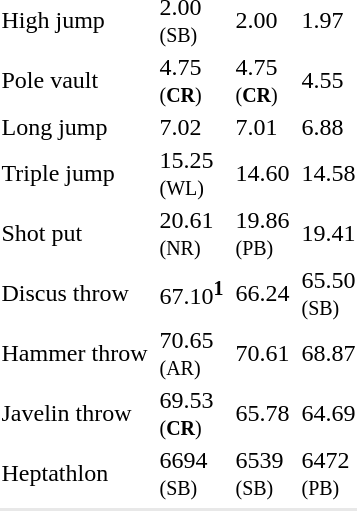<table>
<tr>
<td>High jump<br></td>
<td></td>
<td>2.00<br><small>(SB)</small></td>
<td></td>
<td>2.00</td>
<td></td>
<td>1.97</td>
</tr>
<tr>
<td>Pole vault<br></td>
<td></td>
<td>4.75<br><small>(<strong>CR</strong>)</small></td>
<td></td>
<td>4.75<br><small>(<strong>CR</strong>)</small></td>
<td></td>
<td>4.55</td>
</tr>
<tr>
<td>Long jump<br></td>
<td></td>
<td>7.02</td>
<td></td>
<td>7.01</td>
<td></td>
<td>6.88</td>
</tr>
<tr>
<td>Triple jump<br></td>
<td></td>
<td>15.25<br><small>(WL)</small></td>
<td></td>
<td>14.60</td>
<td></td>
<td>14.58</td>
</tr>
<tr>
<td>Shot put<br></td>
<td></td>
<td>20.61<br><small>(NR)</small></td>
<td></td>
<td>19.86<br><small>(PB)</small></td>
<td></td>
<td>19.41</td>
</tr>
<tr>
<td>Discus throw<br></td>
<td></td>
<td>67.10<sup><strong>1</strong></sup></td>
<td></td>
<td>66.24</td>
<td></td>
<td>65.50<br><small>(SB)</small></td>
</tr>
<tr>
<td>Hammer throw<br></td>
<td></td>
<td>70.65<br><small>(AR)</small></td>
<td></td>
<td>70.61</td>
<td></td>
<td>68.87</td>
</tr>
<tr>
<td>Javelin throw<br></td>
<td></td>
<td>69.53<br><small>(<strong>CR</strong>)</small></td>
<td></td>
<td>65.78</td>
<td></td>
<td>64.69</td>
</tr>
<tr>
<td>Heptathlon<br></td>
<td></td>
<td>6694<br><small>(SB)</small></td>
<td></td>
<td>6539<br><small>(SB)</small></td>
<td></td>
<td>6472<br><small>(PB)</small></td>
</tr>
<tr>
</tr>
<tr bgcolor= e8e8e8>
<td colspan=7></td>
</tr>
</table>
